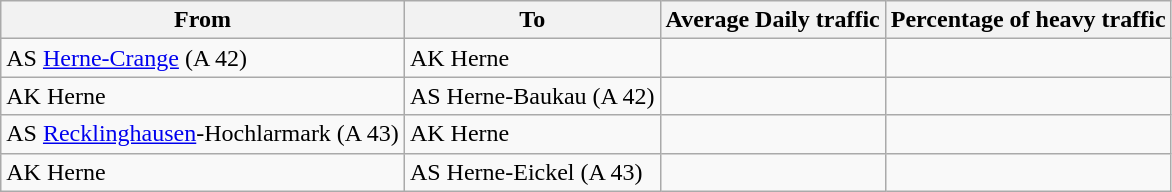<table class="wikitable">
<tr>
<th>From</th>
<th>To</th>
<th>Average Daily traffic</th>
<th>Percentage of heavy traffic<br></th>
</tr>
<tr>
<td>AS <a href='#'>Herne-Crange</a> (A 42)</td>
<td>AK Herne</td>
<td></td>
<td></td>
</tr>
<tr>
<td>AK Herne</td>
<td>AS Herne-Baukau (A 42)</td>
<td></td>
<td></td>
</tr>
<tr>
<td>AS <a href='#'>Recklinghausen</a>-Hochlarmark (A 43)</td>
<td>AK Herne</td>
<td></td>
<td></td>
</tr>
<tr>
<td>AK Herne</td>
<td>AS Herne-Eickel (A 43)</td>
<td></td>
<td></td>
</tr>
</table>
